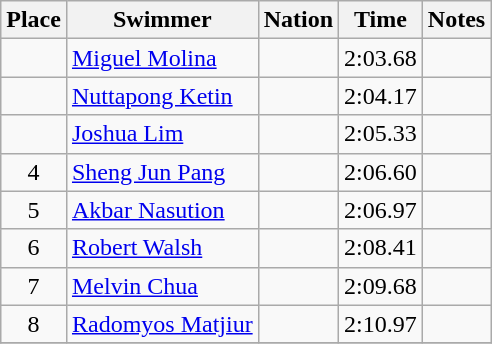<table class="wikitable sortable" style="text-align:center">
<tr>
<th>Place</th>
<th>Swimmer</th>
<th>Nation</th>
<th>Time</th>
<th>Notes</th>
</tr>
<tr>
<td></td>
<td align=left><a href='#'>Miguel Molina</a></td>
<td align=left></td>
<td>2:03.68</td>
<td></td>
</tr>
<tr>
<td></td>
<td align=left><a href='#'>Nuttapong Ketin</a></td>
<td align=left></td>
<td>2:04.17</td>
<td></td>
</tr>
<tr>
<td></td>
<td align=left><a href='#'>Joshua Lim</a></td>
<td align=left></td>
<td>2:05.33</td>
<td></td>
</tr>
<tr>
<td>4</td>
<td align=left><a href='#'>Sheng Jun Pang</a></td>
<td align=left></td>
<td>2:06.60</td>
<td></td>
</tr>
<tr>
<td>5</td>
<td align=left><a href='#'>Akbar Nasution</a></td>
<td align=left></td>
<td>2:06.97</td>
<td></td>
</tr>
<tr>
<td>6</td>
<td align=left><a href='#'>Robert Walsh</a></td>
<td align=left></td>
<td>2:08.41</td>
<td></td>
</tr>
<tr>
<td>7</td>
<td align=left><a href='#'>Melvin Chua</a></td>
<td align=left></td>
<td>2:09.68</td>
<td></td>
</tr>
<tr>
<td>8</td>
<td align=left><a href='#'>Radomyos Matjiur</a></td>
<td align=left></td>
<td>2:10.97</td>
<td></td>
</tr>
<tr>
</tr>
</table>
